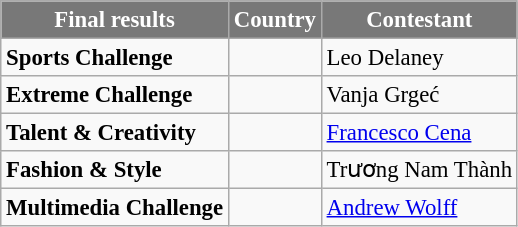<table class="wikitable sortable" style="font-size: 95%;">
<tr>
<th style="background-color:#787878;color:#FFFFFF;">Final results</th>
<th style="background-color:#787878;color:#FFFFFF;">Country</th>
<th style="background-color:#787878;color:#FFFFFF;">Contestant</th>
</tr>
<tr>
<td><strong>Sports Challenge</strong></td>
<td><strong></strong></td>
<td>Leo Delaney</td>
</tr>
<tr>
<td><strong>Extreme Challenge</strong></td>
<td><strong></strong></td>
<td>Vanja Grgeć</td>
</tr>
<tr>
<td><strong>Talent & Creativity</strong></td>
<td><strong></strong></td>
<td><a href='#'>Francesco Cena</a></td>
</tr>
<tr>
<td><strong>Fashion & Style</strong></td>
<td><strong></strong></td>
<td>Trương Nam Thành</td>
</tr>
<tr>
<td><strong>Multimedia Challenge</strong></td>
<td><strong></strong></td>
<td><a href='#'>Andrew Wolff</a></td>
</tr>
</table>
